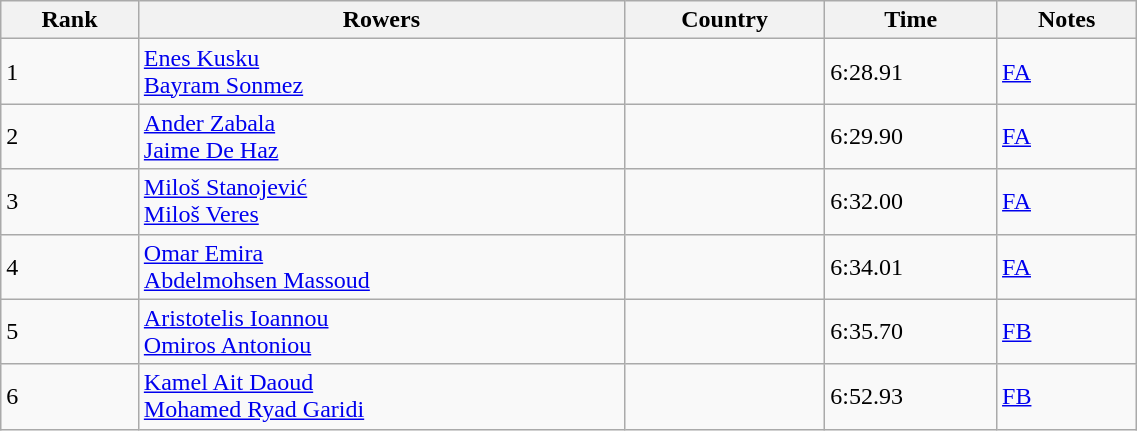<table class="wikitable" width=60%>
<tr>
<th>Rank</th>
<th>Rowers</th>
<th>Country</th>
<th>Time</th>
<th>Notes</th>
</tr>
<tr>
<td>1</td>
<td><a href='#'>Enes Kusku</a><br><a href='#'>Bayram Sonmez</a></td>
<td></td>
<td>6:28.91</td>
<td><a href='#'>FA</a></td>
</tr>
<tr>
<td>2</td>
<td><a href='#'>Ander Zabala</a><br><a href='#'>Jaime De Haz</a></td>
<td></td>
<td>6:29.90</td>
<td><a href='#'>FA</a></td>
</tr>
<tr>
<td>3</td>
<td><a href='#'>Miloš Stanojević</a><br><a href='#'>Miloš Veres</a></td>
<td></td>
<td>6:32.00</td>
<td><a href='#'>FA</a></td>
</tr>
<tr>
<td>4</td>
<td><a href='#'>Omar Emira</a><br><a href='#'>Abdelmohsen Massoud</a></td>
<td></td>
<td>6:34.01</td>
<td><a href='#'>FA</a></td>
</tr>
<tr>
<td>5</td>
<td><a href='#'>Aristotelis Ioannou</a><br><a href='#'>Omiros Antoniou</a></td>
<td></td>
<td>6:35.70</td>
<td><a href='#'>FB</a></td>
</tr>
<tr>
<td>6</td>
<td><a href='#'>Kamel Ait Daoud</a><br><a href='#'>Mohamed Ryad Garidi</a></td>
<td></td>
<td>6:52.93</td>
<td><a href='#'>FB</a></td>
</tr>
</table>
